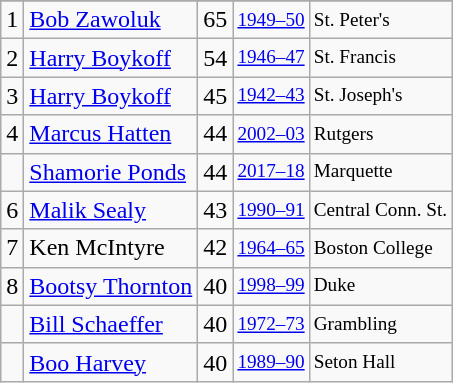<table class="wikitable">
<tr>
</tr>
<tr>
<td>1</td>
<td><a href='#'>Bob Zawoluk</a></td>
<td>65</td>
<td style="font-size:80%;"><a href='#'>1949–50</a></td>
<td style="font-size:80%;">St. Peter's</td>
</tr>
<tr>
<td>2</td>
<td><a href='#'>Harry Boykoff</a></td>
<td>54</td>
<td style="font-size:80%;"><a href='#'>1946–47</a></td>
<td style="font-size:80%;">St. Francis</td>
</tr>
<tr>
<td>3</td>
<td><a href='#'>Harry Boykoff</a></td>
<td>45</td>
<td style="font-size:80%;"><a href='#'>1942–43</a></td>
<td style="font-size:80%;">St. Joseph's</td>
</tr>
<tr>
<td>4</td>
<td><a href='#'>Marcus Hatten</a></td>
<td>44</td>
<td style="font-size:80%;"><a href='#'>2002–03</a></td>
<td style="font-size:80%;">Rutgers</td>
</tr>
<tr>
<td></td>
<td><a href='#'>Shamorie Ponds</a></td>
<td>44</td>
<td style="font-size:80%;"><a href='#'>2017–18</a></td>
<td style="font-size:80%;">Marquette</td>
</tr>
<tr>
<td>6</td>
<td><a href='#'>Malik Sealy</a></td>
<td>43</td>
<td style="font-size:80%;"><a href='#'>1990–91</a></td>
<td style="font-size:80%;">Central Conn. St.</td>
</tr>
<tr>
<td>7</td>
<td>Ken McIntyre</td>
<td>42</td>
<td style="font-size:80%;"><a href='#'>1964–65</a></td>
<td style="font-size:80%;">Boston College</td>
</tr>
<tr>
<td>8</td>
<td><a href='#'>Bootsy Thornton</a></td>
<td>40</td>
<td style="font-size:80%;"><a href='#'>1998–99</a></td>
<td style="font-size:80%;">Duke</td>
</tr>
<tr>
<td></td>
<td><a href='#'>Bill Schaeffer</a></td>
<td>40</td>
<td style="font-size:80%;"><a href='#'>1972–73</a></td>
<td style="font-size:80%;">Grambling</td>
</tr>
<tr>
<td></td>
<td><a href='#'>Boo Harvey</a></td>
<td>40</td>
<td style="font-size:80%;"><a href='#'>1989–90</a></td>
<td style="font-size:80%;">Seton Hall</td>
</tr>
</table>
